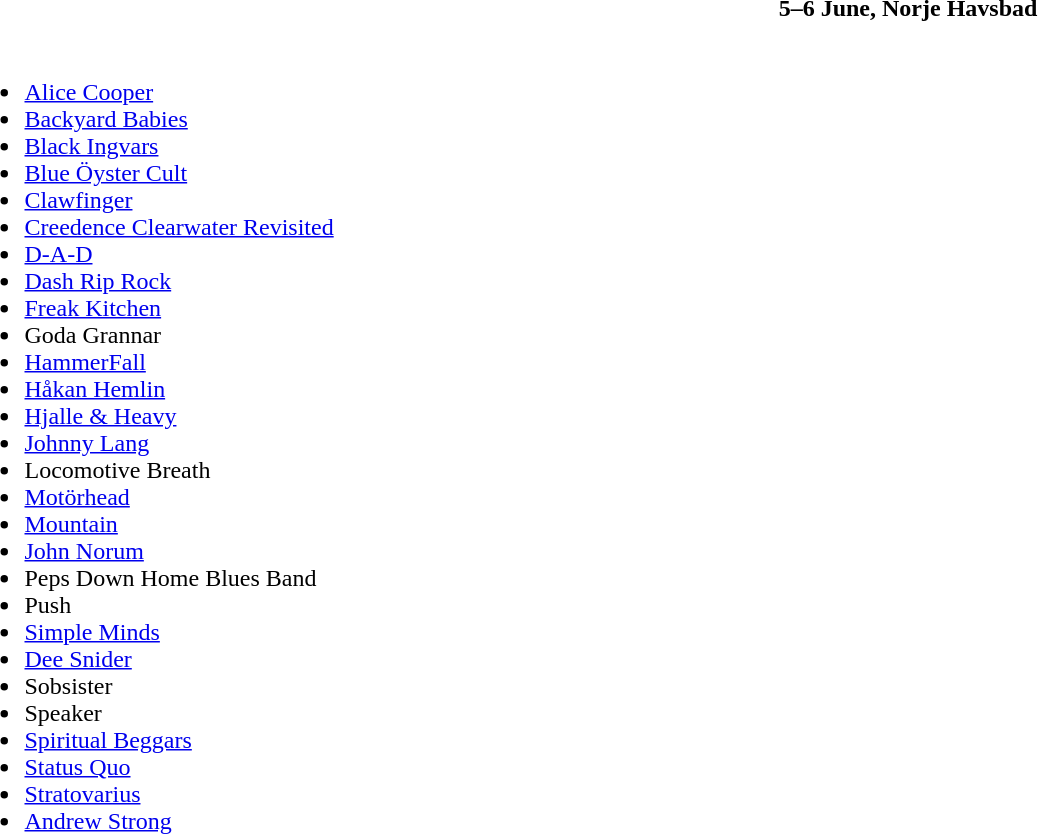<table class="toccolours collapsible" style="width:100%;">
<tr>
<th>5–6 June, Norje Havsbad</th>
</tr>
<tr>
<td><br><ul><li><a href='#'>Alice Cooper</a></li><li><a href='#'>Backyard Babies</a></li><li><a href='#'>Black Ingvars</a></li><li><a href='#'>Blue Öyster Cult</a></li><li><a href='#'>Clawfinger</a></li><li><a href='#'>Creedence Clearwater Revisited</a></li><li><a href='#'>D-A-D</a></li><li><a href='#'>Dash Rip Rock</a></li><li><a href='#'>Freak Kitchen</a></li><li>Goda Grannar</li><li><a href='#'>HammerFall</a></li><li><a href='#'>Håkan Hemlin</a></li><li><a href='#'>Hjalle & Heavy</a></li><li><a href='#'>Johnny Lang</a></li><li>Locomotive Breath</li><li><a href='#'>Motörhead</a></li><li><a href='#'>Mountain</a></li><li><a href='#'>John Norum</a></li><li>Peps Down Home Blues Band</li><li>Push</li><li><a href='#'>Simple Minds</a></li><li><a href='#'>Dee Snider</a></li><li>Sobsister</li><li>Speaker</li><li><a href='#'>Spiritual Beggars</a></li><li><a href='#'>Status Quo</a></li><li><a href='#'>Stratovarius</a></li><li><a href='#'>Andrew Strong</a></li></ul></td>
</tr>
</table>
